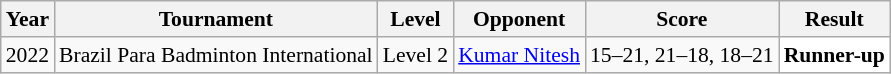<table class="sortable wikitable" style="font-size: 90%;">
<tr>
<th>Year</th>
<th>Tournament</th>
<th>Level</th>
<th>Opponent</th>
<th>Score</th>
<th>Result</th>
</tr>
<tr>
<td align="center">2022</td>
<td align="left">Brazil Para Badminton International</td>
<td align="left">Level 2</td>
<td align="left"> <a href='#'>Kumar Nitesh</a></td>
<td align="left">15–21, 21–18, 18–21</td>
<td style="text-align:left; background:white"> <strong>Runner-up</strong></td>
</tr>
</table>
